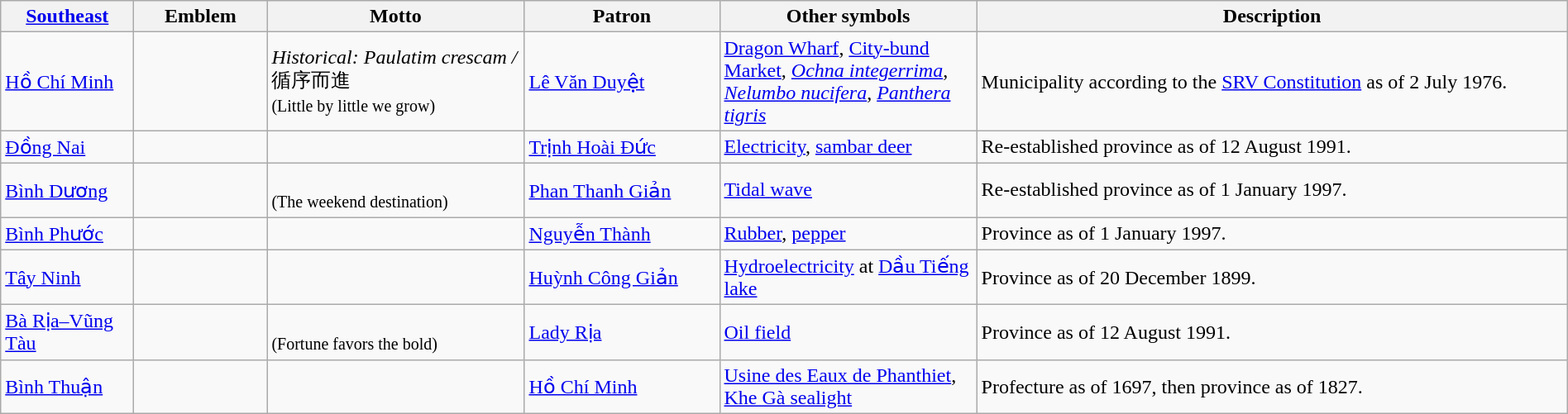<table class="wikitable" style="width:100%">
<tr>
<th width="100px"><a href='#'>Southeast</a></th>
<th width="100px">Emblem</th>
<th width="200px">Motto</th>
<th width="150px">Patron</th>
<th width="200px">Other symbols</th>
<th style="min-width:100px">Description</th>
</tr>
<tr>
<td><a href='#'>Hồ Chí Minh</a></td>
<td></td>
<td><em>Historical: Paulatim crescam</em> <em>/</em> 循序而進<br><small>(Little by little we grow)</small></td>
<td><a href='#'>Lê Văn Duyệt</a></td>
<td><a href='#'>Dragon Wharf</a>, <a href='#'>City-bund Market</a>, <em><a href='#'>Ochna integerrima</a></em>, <em><a href='#'>Nelumbo nucifera</a></em>, <em><a href='#'>Panthera tigris</a></em></td>
<td>Municipality according to the <a href='#'>SRV Constitution</a> as of 2 July 1976.</td>
</tr>
<tr>
<td><a href='#'>Đồng Nai</a></td>
<td></td>
<td></td>
<td><a href='#'>Trịnh Hoài Đức</a></td>
<td><a href='#'>Electricity</a>, <a href='#'>sambar deer</a></td>
<td>Re-established province as of 12 August 1991.</td>
</tr>
<tr>
<td><a href='#'>Bình Dương</a></td>
<td></td>
<td><br><small>(The weekend destination)</small></td>
<td><a href='#'>Phan Thanh Giản</a></td>
<td><a href='#'>Tidal wave</a></td>
<td>Re-established province as of 1 January 1997.</td>
</tr>
<tr>
<td><a href='#'>Bình Phước</a></td>
<td></td>
<td></td>
<td><a href='#'>Nguyễn Thành</a></td>
<td><a href='#'>Rubber</a>, <a href='#'>pepper</a></td>
<td>Province as of 1 January 1997.</td>
</tr>
<tr>
<td><a href='#'>Tây Ninh</a></td>
<td></td>
<td></td>
<td><a href='#'>Huỳnh Công Giản</a></td>
<td><a href='#'>Hydroelectricity</a> at <a href='#'>Dầu Tiếng lake</a></td>
<td>Province as of 20 December 1899.</td>
</tr>
<tr>
<td><a href='#'>Bà Rịa–Vũng Tàu</a></td>
<td></td>
<td><br><small>(Fortune favors the bold)</small></td>
<td><a href='#'>Lady Rịa</a></td>
<td><a href='#'>Oil field</a></td>
<td>Province as of 12 August 1991.</td>
</tr>
<tr>
<td><a href='#'>Bình Thuận</a></td>
<td></td>
<td></td>
<td><a href='#'>Hồ Chí Minh</a></td>
<td><a href='#'>Usine des Eaux de Phanthiet</a>, <a href='#'>Khe Gà sealight</a></td>
<td>Profecture as of 1697, then province as of 1827.</td>
</tr>
</table>
